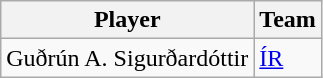<table class="wikitable">
<tr>
<th align="center">Player</th>
<th align="center">Team</th>
</tr>
<tr>
<td> Guðrún A. Sigurðardóttir</td>
<td><a href='#'>ÍR</a></td>
</tr>
</table>
